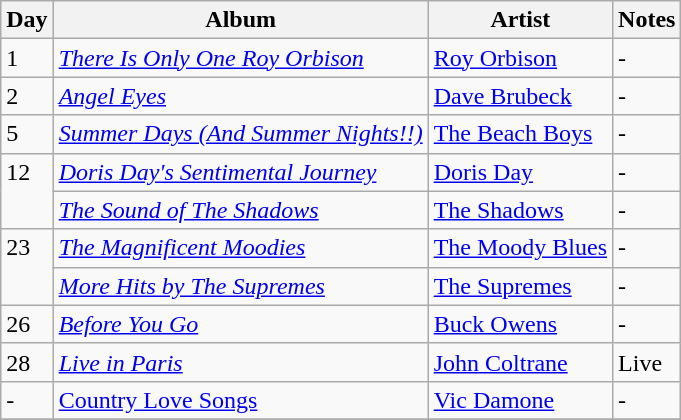<table class="wikitable">
<tr>
<th>Day</th>
<th>Album</th>
<th>Artist</th>
<th>Notes</th>
</tr>
<tr>
<td rowspan="1" valign="top">1</td>
<td><em><a href='#'>There Is Only One Roy Orbison</a></em></td>
<td><a href='#'>Roy Orbison</a></td>
<td>-</td>
</tr>
<tr>
<td rowspan="1" valign="top">2</td>
<td><em><a href='#'>Angel Eyes</a></em></td>
<td><a href='#'>Dave Brubeck</a></td>
<td>-</td>
</tr>
<tr>
<td rowspan="1" valign="top">5</td>
<td><em><a href='#'>Summer Days (And Summer Nights!!)</a></em></td>
<td><a href='#'>The Beach Boys</a></td>
<td>-</td>
</tr>
<tr>
<td rowspan="2" valign="top">12</td>
<td><em><a href='#'>Doris Day's Sentimental Journey</a></em></td>
<td><a href='#'>Doris Day</a></td>
<td>-</td>
</tr>
<tr>
<td><em><a href='#'>The Sound of The Shadows</a></em></td>
<td><a href='#'>The Shadows</a></td>
<td>-</td>
</tr>
<tr>
<td rowspan="2" valign="top">23</td>
<td><em><a href='#'>The Magnificent Moodies</a></em></td>
<td><a href='#'>The Moody Blues</a></td>
<td>-</td>
</tr>
<tr>
<td><em><a href='#'>More Hits by The Supremes</a></em></td>
<td><a href='#'>The Supremes</a></td>
<td>-</td>
</tr>
<tr>
<td rowspan="1" valign="top">26</td>
<td><em><a href='#'>Before You Go</a></em></td>
<td><a href='#'>Buck Owens</a></td>
<td>-</td>
</tr>
<tr>
<td rowspan="1" valign="top">28</td>
<td><em><a href='#'>Live in Paris</a></em></td>
<td><a href='#'>John Coltrane</a></td>
<td>Live</td>
</tr>
<tr>
<td>-</td>
<td><a href='#'>Country Love Songs</a></td>
<td><a href='#'>Vic Damone</a></td>
<td>-</td>
</tr>
<tr>
</tr>
</table>
